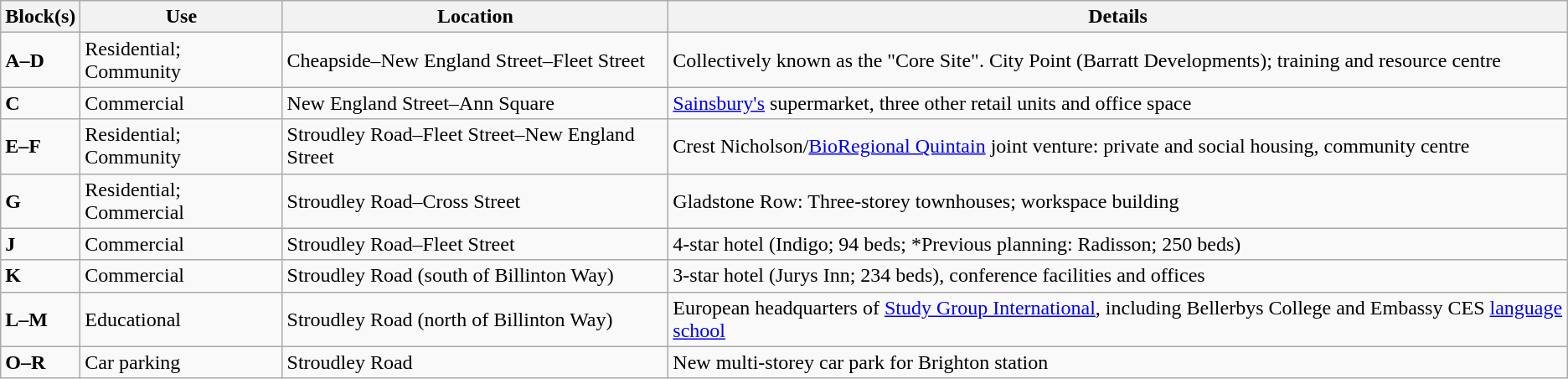<table class="wikitable">
<tr>
<th>Block(s)</th>
<th>Use</th>
<th>Location</th>
<th>Details</th>
</tr>
<tr>
<td><strong>A–D</strong></td>
<td>Residential; Community</td>
<td>Cheapside–New England Street–Fleet Street</td>
<td>Collectively known as the "Core Site". City Point (Barratt Developments); training and resource centre</td>
</tr>
<tr>
<td><strong>C</strong></td>
<td>Commercial</td>
<td>New England Street–Ann Square</td>
<td><a href='#'>Sainsbury's</a> supermarket, three other retail units and office space</td>
</tr>
<tr>
<td><strong>E–F</strong></td>
<td>Residential; Community</td>
<td>Stroudley Road–Fleet Street–New England Street</td>
<td>Crest Nicholson/<a href='#'>BioRegional Quintain</a> joint venture: private and social housing, community centre</td>
</tr>
<tr>
<td><strong>G</strong></td>
<td>Residential; Commercial</td>
<td>Stroudley Road–Cross Street</td>
<td>Gladstone Row: Three-storey townhouses;  workspace building</td>
</tr>
<tr>
<td><strong>J</strong></td>
<td>Commercial</td>
<td>Stroudley Road–Fleet Street</td>
<td>4-star hotel (Indigo; 94 beds; *Previous planning: Radisson; 250 beds)</td>
</tr>
<tr>
<td><strong>K</strong></td>
<td>Commercial</td>
<td>Stroudley Road (south of Billinton Way)</td>
<td>3-star hotel (Jurys Inn; 234 beds), conference facilities and offices</td>
</tr>
<tr>
<td><strong>L–M</strong></td>
<td>Educational</td>
<td>Stroudley Road (north of Billinton Way)</td>
<td>European headquarters of <a href='#'>Study Group International</a>, including Bellerbys College and Embassy CES <a href='#'>language school</a></td>
</tr>
<tr>
<td><strong>O–R</strong></td>
<td>Car parking</td>
<td>Stroudley Road</td>
<td>New multi-storey car park for Brighton station</td>
</tr>
</table>
